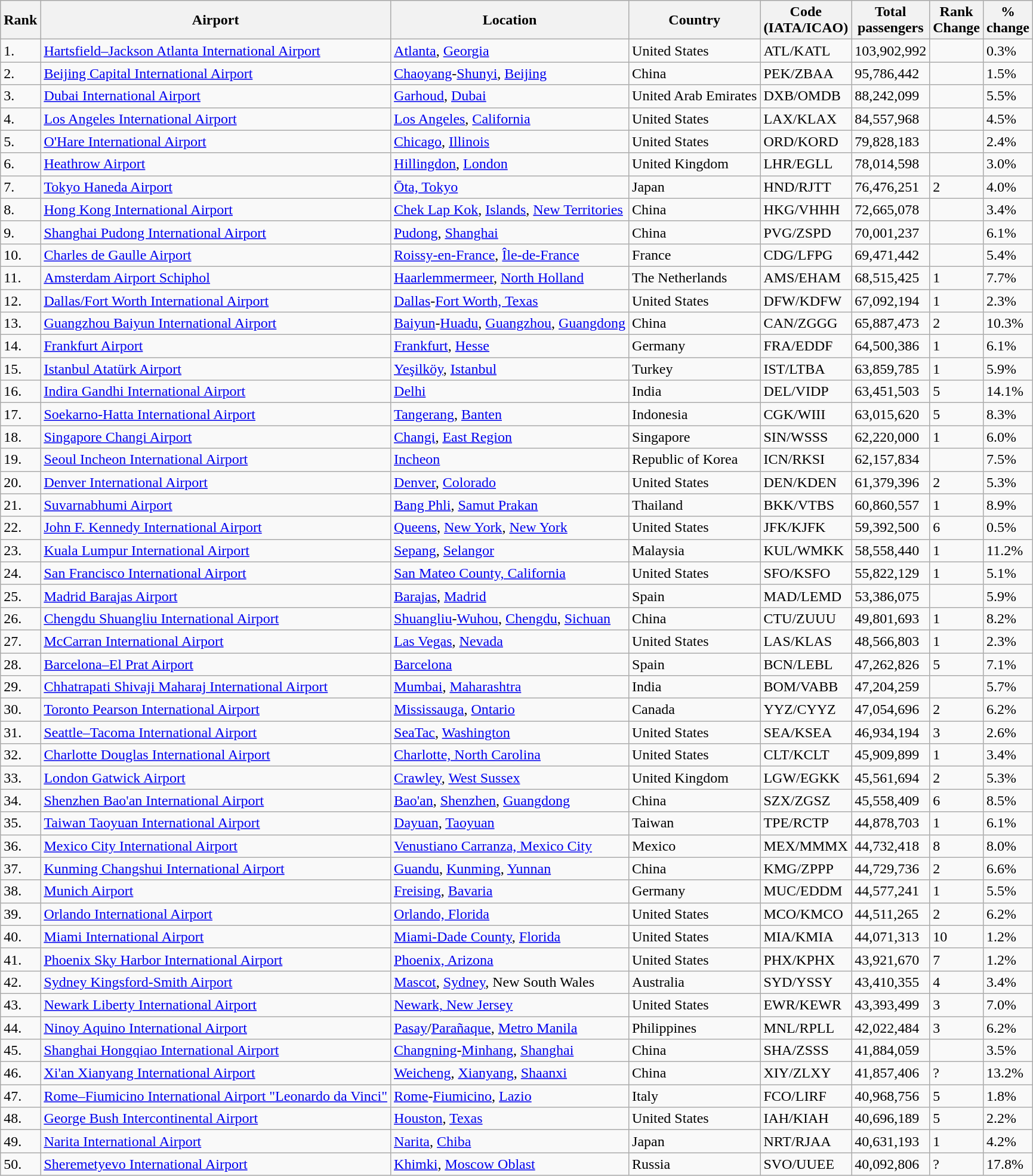<table class="wikitable sortable sticky-header"  width= align=>
<tr style="background:lightgrey;">
<th>Rank</th>
<th>Airport</th>
<th>Location</th>
<th>Country</th>
<th>Code<br>(IATA/ICAO)</th>
<th>Total<br>passengers</th>
<th>Rank<br>Change</th>
<th>%<br>change</th>
</tr>
<tr>
<td>1.</td>
<td> <a href='#'>Hartsfield–Jackson Atlanta International Airport</a></td>
<td><a href='#'>Atlanta</a>, <a href='#'>Georgia</a></td>
<td>United States</td>
<td>ATL/KATL</td>
<td>103,902,992</td>
<td></td>
<td>0.3%</td>
</tr>
<tr>
<td>2.</td>
<td> <a href='#'>Beijing Capital International Airport</a></td>
<td><a href='#'>Chaoyang</a>-<a href='#'>Shunyi</a>, <a href='#'>Beijing</a></td>
<td>China</td>
<td>PEK/ZBAA</td>
<td>95,786,442</td>
<td></td>
<td>1.5%</td>
</tr>
<tr>
<td>3.</td>
<td> <a href='#'>Dubai International Airport</a></td>
<td><a href='#'>Garhoud</a>, <a href='#'>Dubai</a></td>
<td>United Arab Emirates</td>
<td>DXB/OMDB</td>
<td>88,242,099</td>
<td></td>
<td>5.5%</td>
</tr>
<tr>
<td>4.</td>
<td> <a href='#'>Los Angeles International Airport</a></td>
<td><a href='#'>Los Angeles</a>, <a href='#'>California</a></td>
<td>United States</td>
<td>LAX/KLAX</td>
<td>84,557,968</td>
<td></td>
<td>4.5%</td>
</tr>
<tr>
<td>5.</td>
<td> <a href='#'>O'Hare International Airport</a></td>
<td><a href='#'>Chicago</a>, <a href='#'>Illinois</a></td>
<td>United States</td>
<td>ORD/KORD</td>
<td>79,828,183</td>
<td></td>
<td>2.4%</td>
</tr>
<tr>
<td>6.</td>
<td> <a href='#'>Heathrow Airport</a></td>
<td><a href='#'>Hillingdon</a>, <a href='#'>London</a></td>
<td>United Kingdom</td>
<td>LHR/EGLL</td>
<td>78,014,598</td>
<td></td>
<td>3.0%</td>
</tr>
<tr>
<td>7.</td>
<td> <a href='#'>Tokyo Haneda Airport</a></td>
<td><a href='#'>Ōta, Tokyo</a></td>
<td>Japan</td>
<td>HND/RJTT</td>
<td>76,476,251</td>
<td>2</td>
<td>4.0%</td>
</tr>
<tr>
<td>8.</td>
<td> <a href='#'>Hong Kong International Airport</a></td>
<td><a href='#'>Chek Lap Kok</a>, <a href='#'>Islands</a>, <a href='#'>New Territories</a></td>
<td>China</td>
<td>HKG/VHHH</td>
<td>72,665,078</td>
<td></td>
<td>3.4%</td>
</tr>
<tr>
<td>9.</td>
<td> <a href='#'>Shanghai Pudong International Airport</a></td>
<td><a href='#'>Pudong</a>, <a href='#'>Shanghai</a></td>
<td>China</td>
<td>PVG/ZSPD</td>
<td>70,001,237</td>
<td></td>
<td>6.1%</td>
</tr>
<tr>
<td>10.</td>
<td> <a href='#'>Charles de Gaulle Airport</a></td>
<td><a href='#'>Roissy-en-France</a>, <a href='#'>Île-de-France</a></td>
<td>France</td>
<td>CDG/LFPG</td>
<td>69,471,442</td>
<td></td>
<td>5.4%</td>
</tr>
<tr>
<td>11.</td>
<td> <a href='#'>Amsterdam Airport Schiphol</a></td>
<td><a href='#'>Haarlemmermeer</a>, <a href='#'>North Holland</a></td>
<td>The Netherlands</td>
<td>AMS/EHAM</td>
<td>68,515,425</td>
<td>1</td>
<td>7.7%</td>
</tr>
<tr>
<td>12.</td>
<td> <a href='#'>Dallas/Fort Worth International Airport</a></td>
<td><a href='#'>Dallas</a>-<a href='#'>Fort Worth, Texas</a></td>
<td>United States</td>
<td>DFW/KDFW</td>
<td>67,092,194</td>
<td>1</td>
<td>2.3%</td>
</tr>
<tr>
<td>13.</td>
<td> <a href='#'>Guangzhou Baiyun International Airport</a></td>
<td><a href='#'>Baiyun</a>-<a href='#'>Huadu</a>, <a href='#'>Guangzhou</a>, <a href='#'>Guangdong</a></td>
<td>China</td>
<td>CAN/ZGGG</td>
<td>65,887,473</td>
<td>2</td>
<td>10.3%</td>
</tr>
<tr>
<td>14.</td>
<td> <a href='#'>Frankfurt Airport</a></td>
<td><a href='#'>Frankfurt</a>, <a href='#'>Hesse</a></td>
<td>Germany</td>
<td>FRA/EDDF</td>
<td>64,500,386</td>
<td>1</td>
<td>6.1%</td>
</tr>
<tr>
<td>15.</td>
<td> <a href='#'>Istanbul Atatürk Airport</a></td>
<td><a href='#'>Yeşilköy</a>, <a href='#'>Istanbul</a></td>
<td>Turkey</td>
<td>IST/LTBA</td>
<td>63,859,785</td>
<td>1</td>
<td>5.9%</td>
</tr>
<tr>
<td>16.</td>
<td> <a href='#'>Indira Gandhi International Airport</a></td>
<td><a href='#'>Delhi</a></td>
<td>India</td>
<td>DEL/VIDP</td>
<td>63,451,503</td>
<td>5</td>
<td>14.1%</td>
</tr>
<tr>
<td>17.</td>
<td> <a href='#'>Soekarno-Hatta International Airport</a></td>
<td><a href='#'>Tangerang</a>, <a href='#'>Banten</a></td>
<td>Indonesia</td>
<td>CGK/WIII</td>
<td>63,015,620</td>
<td>5</td>
<td>8.3%</td>
</tr>
<tr>
<td>18.</td>
<td> <a href='#'>Singapore Changi Airport</a></td>
<td><a href='#'>Changi</a>, <a href='#'>East Region</a></td>
<td>Singapore</td>
<td>SIN/WSSS</td>
<td>62,220,000</td>
<td>1</td>
<td>6.0%</td>
</tr>
<tr>
<td>19.</td>
<td> <a href='#'>Seoul Incheon International Airport</a></td>
<td><a href='#'>Incheon</a></td>
<td>Republic of Korea</td>
<td>ICN/RKSI</td>
<td>62,157,834</td>
<td></td>
<td>7.5%</td>
</tr>
<tr>
<td>20.</td>
<td> <a href='#'>Denver International Airport</a></td>
<td><a href='#'>Denver</a>, <a href='#'>Colorado</a></td>
<td>United States</td>
<td>DEN/KDEN</td>
<td>61,379,396</td>
<td>2</td>
<td>5.3%</td>
</tr>
<tr>
<td>21.</td>
<td> <a href='#'>Suvarnabhumi Airport</a></td>
<td><a href='#'>Bang Phli</a>, <a href='#'>Samut Prakan</a></td>
<td>Thailand</td>
<td>BKK/VTBS</td>
<td>60,860,557</td>
<td>1</td>
<td>8.9%</td>
</tr>
<tr>
<td>22.</td>
<td> <a href='#'>John F. Kennedy International Airport</a></td>
<td><a href='#'>Queens</a>, <a href='#'>New York</a>, <a href='#'>New York</a></td>
<td>United States</td>
<td>JFK/KJFK</td>
<td>59,392,500</td>
<td>6</td>
<td>0.5%</td>
</tr>
<tr>
<td>23.</td>
<td> <a href='#'>Kuala Lumpur International Airport</a></td>
<td><a href='#'>Sepang</a>, <a href='#'>Selangor</a></td>
<td>Malaysia</td>
<td>KUL/WMKK</td>
<td>58,558,440</td>
<td>1</td>
<td>11.2%</td>
</tr>
<tr>
<td>24.</td>
<td> <a href='#'>San Francisco International Airport</a></td>
<td><a href='#'>San Mateo County, California</a></td>
<td>United States</td>
<td>SFO/KSFO</td>
<td>55,822,129</td>
<td>1</td>
<td>5.1%</td>
</tr>
<tr>
<td>25.</td>
<td> <a href='#'>Madrid Barajas Airport</a></td>
<td><a href='#'>Barajas</a>, <a href='#'>Madrid</a></td>
<td>Spain</td>
<td>MAD/LEMD</td>
<td>53,386,075</td>
<td></td>
<td>5.9%</td>
</tr>
<tr>
<td>26.</td>
<td> <a href='#'>Chengdu Shuangliu International Airport</a></td>
<td><a href='#'>Shuangliu</a>-<a href='#'>Wuhou</a>, <a href='#'>Chengdu</a>, <a href='#'>Sichuan</a></td>
<td>China</td>
<td>CTU/ZUUU</td>
<td>49,801,693</td>
<td>1</td>
<td>8.2%</td>
</tr>
<tr>
<td>27.</td>
<td> <a href='#'>McCarran International Airport</a></td>
<td><a href='#'>Las Vegas</a>, <a href='#'>Nevada</a></td>
<td>United States</td>
<td>LAS/KLAS</td>
<td>48,566,803</td>
<td>1</td>
<td>2.3%</td>
</tr>
<tr>
<td>28.</td>
<td> <a href='#'>Barcelona–El Prat Airport</a></td>
<td><a href='#'>Barcelona</a></td>
<td>Spain</td>
<td>BCN/LEBL</td>
<td>47,262,826</td>
<td>5</td>
<td>7.1%</td>
</tr>
<tr>
<td>29.</td>
<td> <a href='#'>Chhatrapati Shivaji Maharaj International Airport</a></td>
<td><a href='#'>Mumbai</a>, <a href='#'>Maharashtra</a></td>
<td>India</td>
<td>BOM/VABB</td>
<td>47,204,259</td>
<td></td>
<td>5.7%</td>
</tr>
<tr>
<td>30.</td>
<td> <a href='#'>Toronto Pearson International Airport</a></td>
<td><a href='#'>Mississauga</a>, <a href='#'>Ontario</a></td>
<td>Canada</td>
<td>YYZ/CYYZ</td>
<td>47,054,696</td>
<td>2</td>
<td>6.2%</td>
</tr>
<tr>
<td>31.</td>
<td> <a href='#'>Seattle–Tacoma International Airport</a></td>
<td><a href='#'>SeaTac</a>, <a href='#'>Washington</a></td>
<td>United States</td>
<td>SEA/KSEA</td>
<td>46,934,194</td>
<td>3</td>
<td>2.6%</td>
</tr>
<tr>
<td>32.</td>
<td> <a href='#'>Charlotte Douglas International Airport</a></td>
<td><a href='#'>Charlotte, North Carolina</a></td>
<td>United States</td>
<td>CLT/KCLT</td>
<td>45,909,899</td>
<td>1</td>
<td>3.4%</td>
</tr>
<tr>
<td>33.</td>
<td> <a href='#'>London Gatwick Airport</a></td>
<td><a href='#'>Crawley</a>, <a href='#'>West Sussex</a></td>
<td>United Kingdom</td>
<td>LGW/EGKK</td>
<td>45,561,694</td>
<td>2</td>
<td>5.3%</td>
</tr>
<tr>
<td>34.</td>
<td> <a href='#'>Shenzhen Bao'an International Airport</a></td>
<td><a href='#'>Bao'an</a>, <a href='#'>Shenzhen</a>, <a href='#'>Guangdong</a></td>
<td>China</td>
<td>SZX/ZGSZ</td>
<td>45,558,409</td>
<td>6</td>
<td>8.5%</td>
</tr>
<tr>
<td>35.</td>
<td> <a href='#'>Taiwan Taoyuan International Airport</a></td>
<td><a href='#'>Dayuan</a>, <a href='#'>Taoyuan</a></td>
<td>Taiwan</td>
<td>TPE/RCTP</td>
<td>44,878,703</td>
<td>1</td>
<td>6.1%</td>
</tr>
<tr>
<td>36.</td>
<td> <a href='#'>Mexico City International Airport</a></td>
<td><a href='#'>Venustiano Carranza, Mexico City</a></td>
<td>Mexico</td>
<td>MEX/MMMX</td>
<td>44,732,418</td>
<td>8</td>
<td>8.0%</td>
</tr>
<tr>
<td>37.</td>
<td> <a href='#'>Kunming Changshui International Airport</a></td>
<td><a href='#'>Guandu</a>, <a href='#'>Kunming</a>, <a href='#'>Yunnan</a></td>
<td>China</td>
<td>KMG/ZPPP</td>
<td>44,729,736</td>
<td>2</td>
<td>6.6%</td>
</tr>
<tr>
<td>38.</td>
<td> <a href='#'>Munich Airport</a></td>
<td><a href='#'>Freising</a>, <a href='#'>Bavaria</a></td>
<td>Germany</td>
<td>MUC/EDDM</td>
<td>44,577,241</td>
<td>1</td>
<td>5.5%</td>
</tr>
<tr>
<td>39.</td>
<td> <a href='#'>Orlando International Airport</a></td>
<td><a href='#'>Orlando, Florida</a></td>
<td>United States</td>
<td>MCO/KMCO</td>
<td>44,511,265</td>
<td>2</td>
<td>6.2%</td>
</tr>
<tr>
<td>40.</td>
<td> <a href='#'>Miami International Airport</a></td>
<td><a href='#'>Miami-Dade County</a>, <a href='#'>Florida</a></td>
<td>United States</td>
<td>MIA/KMIA</td>
<td>44,071,313</td>
<td>10</td>
<td>1.2%</td>
</tr>
<tr>
<td>41.</td>
<td> <a href='#'>Phoenix Sky Harbor International Airport</a></td>
<td><a href='#'>Phoenix, Arizona</a></td>
<td>United States</td>
<td>PHX/KPHX</td>
<td>43,921,670</td>
<td>7</td>
<td>1.2%</td>
</tr>
<tr>
<td>42.</td>
<td> <a href='#'>Sydney Kingsford-Smith Airport</a></td>
<td><a href='#'>Mascot</a>, <a href='#'>Sydney</a>, New South Wales</td>
<td>Australia</td>
<td>SYD/YSSY</td>
<td>43,410,355</td>
<td>4</td>
<td>3.4%</td>
</tr>
<tr>
<td>43.</td>
<td> <a href='#'>Newark Liberty International Airport</a></td>
<td><a href='#'>Newark, New Jersey</a></td>
<td>United States</td>
<td>EWR/KEWR</td>
<td>43,393,499</td>
<td>3</td>
<td>7.0%</td>
</tr>
<tr>
<td>44.</td>
<td> <a href='#'>Ninoy Aquino International Airport</a></td>
<td><a href='#'>Pasay</a>/<a href='#'>Parañaque</a>, <a href='#'>Metro Manila</a></td>
<td>Philippines</td>
<td>MNL/RPLL</td>
<td>42,022,484</td>
<td>3</td>
<td>6.2%</td>
</tr>
<tr>
<td>45.</td>
<td> <a href='#'>Shanghai Hongqiao International Airport</a></td>
<td><a href='#'>Changning</a>-<a href='#'>Minhang</a>, <a href='#'>Shanghai</a></td>
<td>China</td>
<td>SHA/ZSSS</td>
<td>41,884,059</td>
<td></td>
<td>3.5%</td>
</tr>
<tr>
<td>46.</td>
<td> <a href='#'>Xi'an Xianyang International Airport</a></td>
<td><a href='#'>Weicheng</a>, <a href='#'>Xianyang</a>, <a href='#'>Shaanxi</a></td>
<td>China</td>
<td>XIY/ZLXY</td>
<td>41,857,406</td>
<td>?</td>
<td>13.2%</td>
</tr>
<tr>
<td>47.</td>
<td> <a href='#'>Rome–Fiumicino International Airport "Leonardo da Vinci"</a></td>
<td><a href='#'>Rome</a>-<a href='#'>Fiumicino</a>, <a href='#'>Lazio</a></td>
<td>Italy</td>
<td>FCO/LIRF</td>
<td>40,968,756</td>
<td>5</td>
<td>1.8%</td>
</tr>
<tr>
<td>48.</td>
<td> <a href='#'>George Bush Intercontinental Airport</a></td>
<td><a href='#'>Houston</a>, <a href='#'>Texas</a></td>
<td>United States</td>
<td>IAH/KIAH</td>
<td>40,696,189</td>
<td>5</td>
<td>2.2%</td>
</tr>
<tr>
<td>49.</td>
<td> <a href='#'>Narita International Airport</a></td>
<td><a href='#'>Narita</a>, <a href='#'>Chiba</a></td>
<td>Japan</td>
<td>NRT/RJAA</td>
<td>40,631,193</td>
<td>1</td>
<td>4.2%</td>
</tr>
<tr>
<td>50.</td>
<td> <a href='#'>Sheremetyevo International Airport</a></td>
<td><a href='#'>Khimki</a>, <a href='#'>Moscow Oblast</a></td>
<td>Russia</td>
<td>SVO/UUEE</td>
<td>40,092,806</td>
<td>?</td>
<td>17.8%</td>
</tr>
</table>
